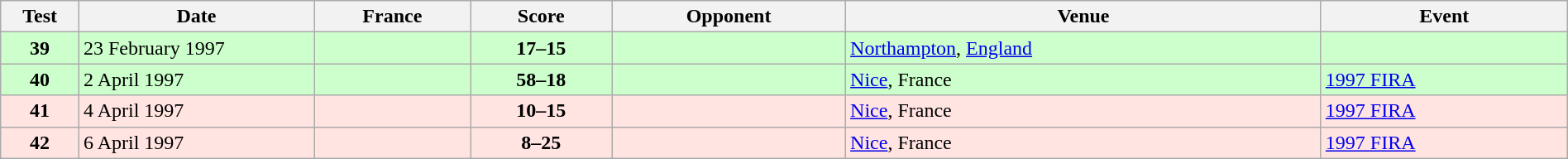<table class="wikitable sortable" style="width:100%">
<tr>
<th style="width:5%">Test</th>
<th style="width:15%">Date</th>
<th style="width:10%">France</th>
<th style="width:9%">Score</th>
<th>Opponent</th>
<th>Venue</th>
<th>Event</th>
</tr>
<tr bgcolor=#ccffcc>
<td align=center><strong>39</strong></td>
<td>23 February 1997</td>
<td></td>
<td align=center><strong>17–15</strong></td>
<td></td>
<td><a href='#'>Northampton</a>, <a href='#'>England</a></td>
<td></td>
</tr>
<tr bgcolor=#ccffcc>
<td align=center><strong>40</strong></td>
<td>2 April 1997</td>
<td></td>
<td align=center><strong>58–18</strong></td>
<td></td>
<td><a href='#'>Nice</a>, France</td>
<td><a href='#'>1997 FIRA</a></td>
</tr>
<tr bgcolor=FFE4E1>
<td align=center><strong>41</strong></td>
<td>4 April 1997</td>
<td></td>
<td align=center><strong>10–15</strong></td>
<td></td>
<td><a href='#'>Nice</a>, France</td>
<td><a href='#'>1997 FIRA</a></td>
</tr>
<tr bgcolor=FFE4E1>
<td align=center><strong>42</strong></td>
<td>6 April 1997</td>
<td></td>
<td align=center><strong>8–25</strong></td>
<td></td>
<td><a href='#'>Nice</a>, France</td>
<td><a href='#'>1997 FIRA</a></td>
</tr>
</table>
